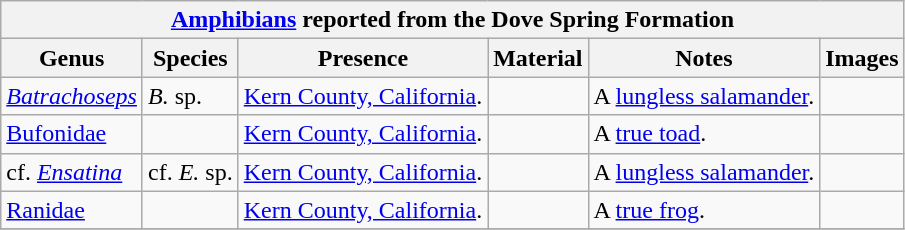<table class="wikitable" align="center">
<tr>
<th colspan="6" align="center"><strong><a href='#'>Amphibians</a> reported from the Dove Spring Formation</strong></th>
</tr>
<tr>
<th>Genus</th>
<th>Species</th>
<th>Presence</th>
<th><strong>Material</strong></th>
<th>Notes</th>
<th>Images</th>
</tr>
<tr>
<td><em><a href='#'>Batrachoseps</a></em></td>
<td><em>B.</em> sp.</td>
<td><a href='#'>Kern County, California</a>.</td>
<td></td>
<td>A <a href='#'>lungless salamander</a>.</td>
<td></td>
</tr>
<tr>
<td><a href='#'>Bufonidae</a></td>
<td></td>
<td><a href='#'>Kern County, California</a>.</td>
<td></td>
<td>A <a href='#'>true toad</a>.</td>
<td></td>
</tr>
<tr>
<td>cf. <em><a href='#'>Ensatina</a></em></td>
<td>cf. <em>E.</em> sp.</td>
<td><a href='#'>Kern County, California</a>.</td>
<td></td>
<td>A <a href='#'>lungless salamander</a>.</td>
<td></td>
</tr>
<tr>
<td><a href='#'>Ranidae</a></td>
<td></td>
<td><a href='#'>Kern County, California</a>.</td>
<td></td>
<td>A <a href='#'>true frog</a>.</td>
<td></td>
</tr>
<tr>
</tr>
</table>
